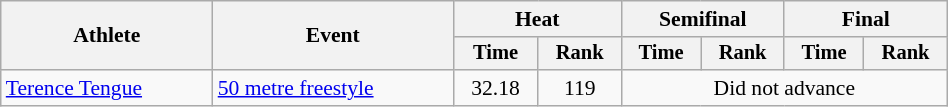<table class="wikitable" style="text-align:center; font-size:90%; width:50%;">
<tr>
<th rowspan="2">Athlete</th>
<th rowspan="2">Event</th>
<th colspan="2">Heat</th>
<th colspan="2">Semifinal</th>
<th colspan="2">Final</th>
</tr>
<tr style="font-size:95%">
<th>Time</th>
<th>Rank</th>
<th>Time</th>
<th>Rank</th>
<th>Time</th>
<th>Rank</th>
</tr>
<tr>
<td align=left><a href='#'>Terence Tengue</a></td>
<td align=left><a href='#'>50 metre freestyle</a></td>
<td>32.18</td>
<td>119</td>
<td colspan=4>Did not advance</td>
</tr>
</table>
